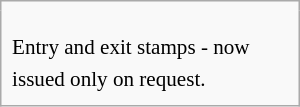<table class="wikitable floatright"  style="margin-left:1em; margin-right:0; width:200px;">
<tr>
<td colspan="2" style = "border: 0;"></td>
</tr>
<tr>
<td style = "border: 0;"></td>
<td style = "border: 0;"></td>
</tr>
<tr>
<td colspan="2" style = "border: 0; font-size: 88%; line-height: 1.5em; padding: 0.5em;">Entry and exit stamps - now issued only on request.</td>
</tr>
</table>
